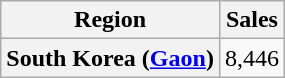<table class="wikitable plainrowheaders" style="text-align:center;" border="1">
<tr>
<th>Region</th>
<th>Sales</th>
</tr>
<tr>
<th scope="row">South Korea (<a href='#'>Gaon</a>)</th>
<td>8,446</td>
</tr>
</table>
